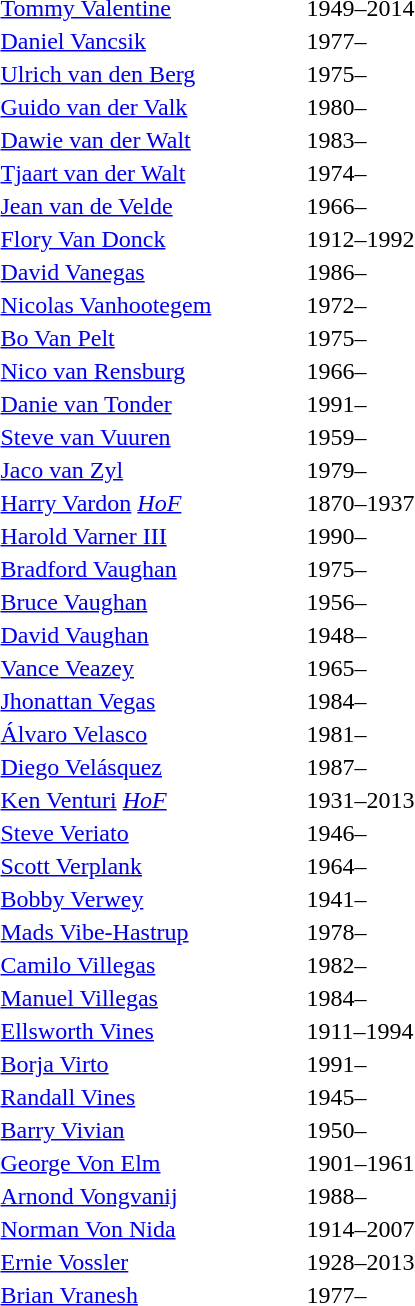<table>
<tr>
<td style="width:200px"> <a href='#'>Tommy Valentine</a></td>
<td>1949–2014</td>
</tr>
<tr>
<td> <a href='#'>Daniel Vancsik</a></td>
<td>1977–</td>
</tr>
<tr>
<td> <a href='#'>Ulrich van den Berg</a></td>
<td>1975–</td>
</tr>
<tr>
<td> <a href='#'>Guido van der Valk</a></td>
<td>1980–</td>
</tr>
<tr>
<td> <a href='#'>Dawie van der Walt</a></td>
<td>1983–</td>
</tr>
<tr>
<td> <a href='#'>Tjaart van der Walt</a></td>
<td>1974–</td>
</tr>
<tr>
<td> <a href='#'>Jean van de Velde</a></td>
<td>1966–</td>
</tr>
<tr>
<td> <a href='#'>Flory Van Donck</a></td>
<td>1912–1992</td>
</tr>
<tr>
<td> <a href='#'>David Vanegas</a></td>
<td>1986–</td>
</tr>
<tr>
<td> <a href='#'>Nicolas Vanhootegem</a></td>
<td>1972–</td>
</tr>
<tr>
<td> <a href='#'>Bo Van Pelt</a></td>
<td>1975–</td>
</tr>
<tr>
<td> <a href='#'>Nico van Rensburg</a></td>
<td>1966–</td>
</tr>
<tr>
<td> <a href='#'>Danie van Tonder</a></td>
<td>1991–</td>
</tr>
<tr>
<td> <a href='#'>Steve van Vuuren</a></td>
<td>1959–</td>
</tr>
<tr>
<td> <a href='#'>Jaco van Zyl</a></td>
<td>1979–</td>
</tr>
<tr>
<td> <a href='#'>Harry Vardon</a> <em><a href='#'><span>HoF</span></a></em></td>
<td>1870–1937</td>
</tr>
<tr>
<td> <a href='#'>Harold Varner III</a></td>
<td>1990–</td>
</tr>
<tr>
<td> <a href='#'>Bradford Vaughan</a></td>
<td>1975–</td>
</tr>
<tr>
<td> <a href='#'>Bruce Vaughan</a></td>
<td>1956–</td>
</tr>
<tr>
<td> <a href='#'>David Vaughan</a></td>
<td>1948–</td>
</tr>
<tr>
<td> <a href='#'>Vance Veazey</a></td>
<td>1965–</td>
</tr>
<tr>
<td> <a href='#'>Jhonattan Vegas</a></td>
<td>1984–</td>
</tr>
<tr>
<td> <a href='#'>Álvaro Velasco</a></td>
<td>1981–</td>
</tr>
<tr>
<td> <a href='#'>Diego Velásquez</a></td>
<td>1987–</td>
</tr>
<tr>
<td> <a href='#'>Ken Venturi</a> <em><a href='#'><span>HoF</span></a></em></td>
<td>1931–2013</td>
</tr>
<tr>
<td> <a href='#'>Steve Veriato</a></td>
<td>1946–</td>
</tr>
<tr>
<td> <a href='#'>Scott Verplank</a></td>
<td>1964–</td>
</tr>
<tr>
<td> <a href='#'>Bobby Verwey</a></td>
<td>1941–</td>
</tr>
<tr>
<td> <a href='#'>Mads Vibe-Hastrup</a></td>
<td>1978–</td>
</tr>
<tr>
<td> <a href='#'>Camilo Villegas</a></td>
<td>1982–</td>
</tr>
<tr>
<td> <a href='#'>Manuel Villegas</a></td>
<td>1984–</td>
</tr>
<tr>
<td> <a href='#'>Ellsworth Vines</a></td>
<td>1911–1994</td>
</tr>
<tr>
<td> <a href='#'>Borja Virto</a></td>
<td>1991–</td>
</tr>
<tr>
<td> <a href='#'>Randall Vines</a></td>
<td>1945–</td>
</tr>
<tr>
<td> <a href='#'>Barry Vivian</a></td>
<td>1950–</td>
</tr>
<tr>
<td> <a href='#'>George Von Elm</a></td>
<td>1901–1961</td>
</tr>
<tr>
<td> <a href='#'>Arnond Vongvanij</a></td>
<td>1988–</td>
</tr>
<tr>
<td> <a href='#'>Norman Von Nida</a></td>
<td>1914–2007</td>
</tr>
<tr>
<td> <a href='#'>Ernie Vossler</a></td>
<td>1928–2013</td>
</tr>
<tr>
<td> <a href='#'>Brian Vranesh</a></td>
<td>1977–</td>
</tr>
</table>
